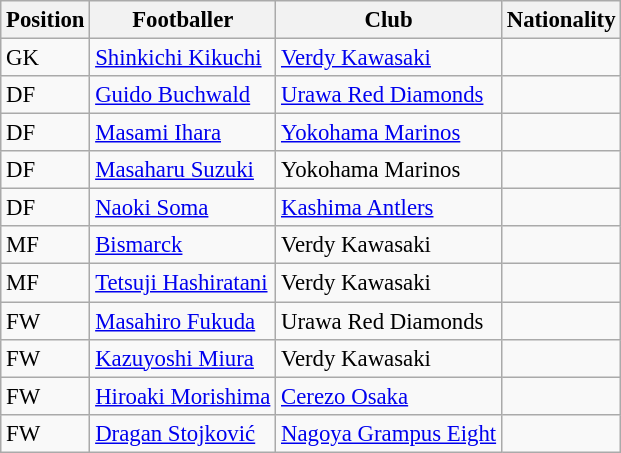<table class="wikitable" style="font-size: 95%;">
<tr>
<th>Position</th>
<th>Footballer</th>
<th>Club</th>
<th>Nationality</th>
</tr>
<tr>
<td>GK</td>
<td><a href='#'>Shinkichi Kikuchi</a></td>
<td><a href='#'>Verdy Kawasaki</a></td>
<td></td>
</tr>
<tr>
<td>DF</td>
<td><a href='#'>Guido Buchwald</a></td>
<td><a href='#'>Urawa Red Diamonds</a></td>
<td></td>
</tr>
<tr>
<td>DF</td>
<td><a href='#'>Masami Ihara</a></td>
<td><a href='#'>Yokohama Marinos</a></td>
<td></td>
</tr>
<tr>
<td>DF</td>
<td><a href='#'>Masaharu Suzuki</a></td>
<td>Yokohama Marinos</td>
<td></td>
</tr>
<tr>
<td>DF</td>
<td><a href='#'>Naoki Soma</a></td>
<td><a href='#'>Kashima Antlers</a></td>
<td></td>
</tr>
<tr>
<td>MF</td>
<td><a href='#'>Bismarck</a></td>
<td>Verdy Kawasaki</td>
<td></td>
</tr>
<tr>
<td>MF</td>
<td><a href='#'>Tetsuji Hashiratani</a></td>
<td>Verdy Kawasaki</td>
<td></td>
</tr>
<tr>
<td>FW</td>
<td><a href='#'>Masahiro Fukuda</a></td>
<td>Urawa Red Diamonds</td>
<td></td>
</tr>
<tr>
<td>FW</td>
<td><a href='#'>Kazuyoshi Miura</a></td>
<td>Verdy Kawasaki</td>
<td></td>
</tr>
<tr>
<td>FW</td>
<td><a href='#'>Hiroaki Morishima</a></td>
<td><a href='#'>Cerezo Osaka</a></td>
<td></td>
</tr>
<tr>
<td>FW</td>
<td><a href='#'>Dragan Stojković</a></td>
<td><a href='#'>Nagoya Grampus Eight</a></td>
<td></td>
</tr>
</table>
